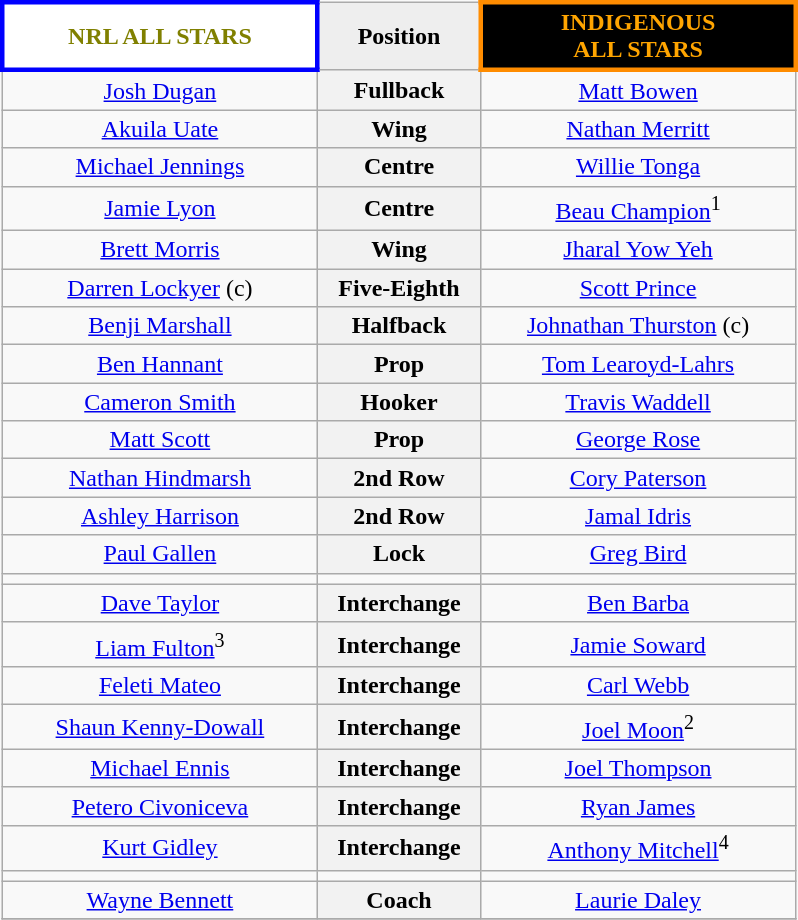<table style="margin: 1em auto 1em auto" class="wikitable">
<tr>
<th align="center" width="200" style="border: 3px solid blue; background: white; color: olive">NRL ALL STARS</th>
<th align="center" width="100" style="background: #eeeeee; color: black">Position</th>
<th align="center" width="200" style="border: 3px solid darkorange; background: black; color: orange">INDIGENOUS<br> ALL STARS</th>
</tr>
<tr>
<td align="center"><a href='#'>Josh Dugan</a> </td>
<th>Fullback</th>
<td align="center"> <a href='#'>Matt Bowen</a></td>
</tr>
<tr>
<td align="center"><a href='#'>Akuila Uate</a> </td>
<th>Wing</th>
<td align="center"> <a href='#'>Nathan Merritt</a></td>
</tr>
<tr>
<td align="center"><a href='#'>Michael Jennings</a> </td>
<th>Centre</th>
<td align="center"> <a href='#'>Willie Tonga</a></td>
</tr>
<tr>
<td align="center"><a href='#'>Jamie Lyon</a> </td>
<th>Centre</th>
<td align="center"> <a href='#'>Beau Champion</a><sup>1</sup></td>
</tr>
<tr>
<td align="center"><a href='#'>Brett Morris</a> </td>
<th>Wing</th>
<td align="center"> <a href='#'>Jharal Yow Yeh</a></td>
</tr>
<tr>
<td align="center"><a href='#'>Darren Lockyer</a> (c) </td>
<th>Five-Eighth</th>
<td align="center"> <a href='#'>Scott Prince</a></td>
</tr>
<tr>
<td align="center"><a href='#'>Benji Marshall</a> </td>
<th>Halfback</th>
<td align="center"> <a href='#'>Johnathan Thurston</a> (c)</td>
</tr>
<tr>
<td align="center"><a href='#'>Ben Hannant</a> </td>
<th>Prop</th>
<td align="center">  <a href='#'>Tom Learoyd-Lahrs</a></td>
</tr>
<tr>
<td align="center"><a href='#'>Cameron Smith</a> </td>
<th>Hooker</th>
<td align="center"> <a href='#'>Travis Waddell</a></td>
</tr>
<tr>
<td align="center"><a href='#'>Matt Scott</a> </td>
<th>Prop</th>
<td align="center"> <a href='#'>George Rose</a></td>
</tr>
<tr>
<td align="center"><a href='#'>Nathan Hindmarsh</a> </td>
<th>2nd Row</th>
<td align="center"> <a href='#'>Cory Paterson</a></td>
</tr>
<tr>
<td align="center"><a href='#'>Ashley Harrison</a> </td>
<th>2nd Row</th>
<td align="center"> <a href='#'>Jamal Idris</a></td>
</tr>
<tr>
<td align="center"><a href='#'>Paul Gallen</a> </td>
<th>Lock</th>
<td align="center"> <a href='#'>Greg Bird</a></td>
</tr>
<tr>
<td></td>
<td></td>
<td></td>
</tr>
<tr>
<td align="center"><a href='#'>Dave Taylor</a> </td>
<th>Interchange</th>
<td align="center"> <a href='#'>Ben Barba</a></td>
</tr>
<tr>
<td align="center"><a href='#'>Liam Fulton</a><sup>3</sup> </td>
<th>Interchange</th>
<td align="center"> <a href='#'>Jamie Soward</a></td>
</tr>
<tr>
<td align="center"><a href='#'>Feleti Mateo</a> </td>
<th>Interchange</th>
<td align="center"> <a href='#'>Carl Webb</a></td>
</tr>
<tr>
<td align="center"><a href='#'>Shaun Kenny-Dowall</a> </td>
<th>Interchange</th>
<td align="center"> <a href='#'>Joel Moon</a><sup>2</sup></td>
</tr>
<tr>
<td align="center"><a href='#'>Michael Ennis</a> </td>
<th>Interchange</th>
<td align="center"> <a href='#'>Joel Thompson</a></td>
</tr>
<tr>
<td align="center"><a href='#'>Petero Civoniceva</a> </td>
<th>Interchange</th>
<td align="center"> <a href='#'>Ryan James</a></td>
</tr>
<tr>
<td align="center"><a href='#'>Kurt Gidley</a> </td>
<th>Interchange</th>
<td align="center"> <a href='#'>Anthony Mitchell</a><sup>4</sup></td>
</tr>
<tr>
<td></td>
<td></td>
<td></td>
</tr>
<tr>
<td align="center"><a href='#'>Wayne Bennett</a> </td>
<th><strong>Coach</strong></th>
<td align="center"> <a href='#'>Laurie Daley</a></td>
</tr>
<tr>
</tr>
</table>
